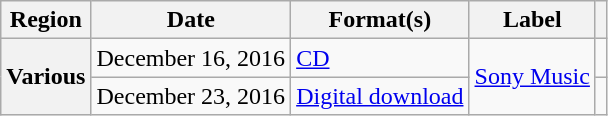<table class="wikitable plainrowheaders">
<tr>
<th scope="col">Region</th>
<th scope="col">Date</th>
<th scope="col">Format(s)</th>
<th scope="col">Label</th>
<th scope="col"></th>
</tr>
<tr>
<th scope="row" rowspan="2">Various</th>
<td>December 16, 2016</td>
<td><a href='#'>CD</a></td>
<td rowspan="2"><a href='#'>Sony Music</a></td>
<td></td>
</tr>
<tr>
<td>December 23, 2016</td>
<td><a href='#'>Digital download</a></td>
<td></td>
</tr>
</table>
